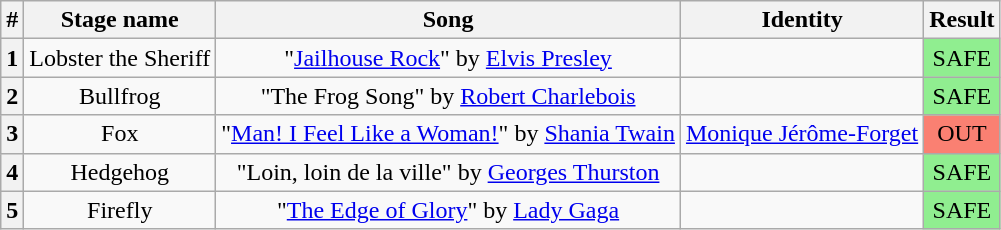<table class="wikitable plainrowheaders" style="text-align: center">
<tr>
<th>#</th>
<th>Stage name</th>
<th>Song</th>
<th>Identity</th>
<th>Result</th>
</tr>
<tr>
<th>1</th>
<td>Lobster the Sheriff</td>
<td>"<a href='#'>Jailhouse Rock</a>" by <a href='#'>Elvis Presley</a></td>
<td></td>
<td bgcolor=lightgreen>SAFE</td>
</tr>
<tr>
<th>2</th>
<td>Bullfrog</td>
<td>"The Frog Song" by <a href='#'>Robert Charlebois</a></td>
<td></td>
<td bgcolor=lightgreen>SAFE</td>
</tr>
<tr>
<th>3</th>
<td>Fox</td>
<td>"<a href='#'>Man! I Feel Like a Woman!</a>" by <a href='#'>Shania Twain</a></td>
<td><a href='#'>Monique Jérôme-Forget</a></td>
<td bgcolor=salmon>OUT</td>
</tr>
<tr>
<th>4</th>
<td>Hedgehog</td>
<td>"Loin, loin de la ville" by <a href='#'>Georges Thurston</a></td>
<td></td>
<td bgcolor=lightgreen>SAFE</td>
</tr>
<tr>
<th>5</th>
<td>Firefly</td>
<td>"<a href='#'>The Edge of Glory</a>" by <a href='#'>Lady Gaga</a></td>
<td></td>
<td bgcolor=lightgreen>SAFE</td>
</tr>
</table>
